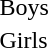<table>
<tr>
<td>Boys <br></td>
<td></td>
<td></td>
<td></td>
</tr>
<tr>
<td>Girls <br></td>
<td></td>
<td></td>
<td></td>
</tr>
</table>
